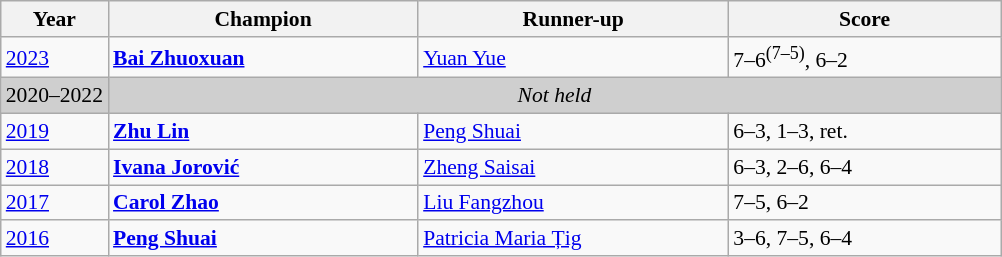<table class="wikitable" style="font-size:90%">
<tr>
<th>Year</th>
<th width="200">Champion</th>
<th width="200">Runner-up</th>
<th width="175">Score</th>
</tr>
<tr>
<td><a href='#'>2023</a></td>
<td> <strong><a href='#'>Bai Zhuoxuan</a></strong></td>
<td> <a href='#'>Yuan Yue</a></td>
<td>7–6<sup>(7–5)</sup>, 6–2</td>
</tr>
<tr>
<td style="background:#cfcfcf">2020–2022</td>
<td colspan=3 align=center style="background:#cfcfcf"><em>Not held</em></td>
</tr>
<tr>
<td><a href='#'>2019</a></td>
<td> <strong><a href='#'>Zhu Lin</a></strong></td>
<td> <a href='#'>Peng Shuai</a></td>
<td>6–3, 1–3, ret.</td>
</tr>
<tr>
<td><a href='#'>2018</a></td>
<td> <strong><a href='#'>Ivana Jorović</a></strong></td>
<td> <a href='#'>Zheng Saisai</a></td>
<td>6–3, 2–6, 6–4</td>
</tr>
<tr>
<td><a href='#'>2017</a></td>
<td> <strong><a href='#'>Carol Zhao</a></strong></td>
<td> <a href='#'>Liu Fangzhou</a></td>
<td>7–5, 6–2</td>
</tr>
<tr>
<td><a href='#'>2016</a></td>
<td> <strong><a href='#'>Peng Shuai</a></strong></td>
<td> <a href='#'>Patricia Maria Țig</a></td>
<td>3–6, 7–5, 6–4</td>
</tr>
</table>
